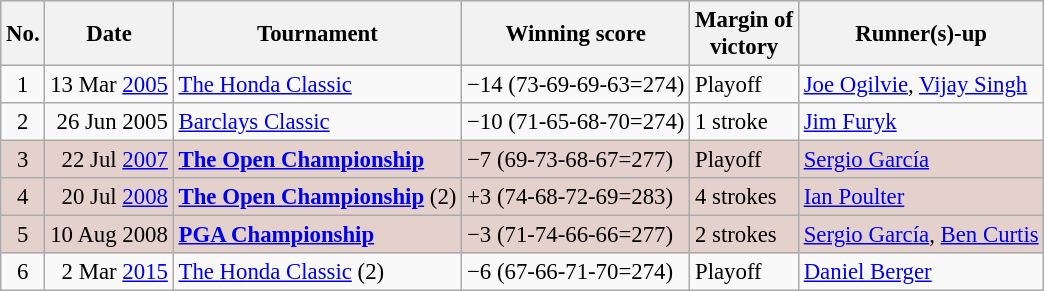<table class="wikitable" style="font-size:95%;">
<tr style="background:#eeeeee;">
<th>No.</th>
<th>Date</th>
<th>Tournament</th>
<th>Winning score</th>
<th>Margin of<br>victory</th>
<th>Runner(s)-up</th>
</tr>
<tr>
<td align=center>1</td>
<td align=right>13 Mar <a href='#'>2005</a></td>
<td><a href='#'>The Honda Classic</a></td>
<td>−14 (73-69-69-63=274)</td>
<td>Playoff</td>
<td> <a href='#'>Joe Ogilvie</a>,  <a href='#'>Vijay Singh</a></td>
</tr>
<tr>
<td align=center>2</td>
<td align=right>26 Jun 2005</td>
<td><a href='#'>Barclays Classic</a></td>
<td>−10 (71-65-68-70=274)</td>
<td>1 stroke</td>
<td> <a href='#'>Jim Furyk</a></td>
</tr>
<tr style="background:#e5d1cb;">
<td align=center>3</td>
<td align=right>22 Jul <a href='#'>2007</a></td>
<td><strong><a href='#'>The Open Championship</a></strong></td>
<td>−7 (69-73-68-67=277)</td>
<td>Playoff</td>
<td> <a href='#'>Sergio García</a></td>
</tr>
<tr style="background:#e5d1cb;">
<td align=center>4</td>
<td align=right>20 Jul <a href='#'>2008</a></td>
<td><strong><a href='#'>The Open Championship</a></strong> (2)</td>
<td>+3 (74-68-72-69=283)</td>
<td>4 strokes</td>
<td> <a href='#'>Ian Poulter</a></td>
</tr>
<tr style="background:#e5d1cb;">
<td align=center>5</td>
<td align=right>10 Aug 2008</td>
<td><strong><a href='#'>PGA Championship</a></strong></td>
<td>−3 (71-74-66-66=277)</td>
<td>2 strokes</td>
<td> <a href='#'>Sergio García</a>,  <a href='#'>Ben Curtis</a></td>
</tr>
<tr>
<td align=center>6</td>
<td align=right>2 Mar <a href='#'>2015</a></td>
<td><a href='#'>The Honda Classic</a> (2)</td>
<td>−6 (67-66-71-70=274)</td>
<td>Playoff</td>
<td> <a href='#'>Daniel Berger</a></td>
</tr>
</table>
